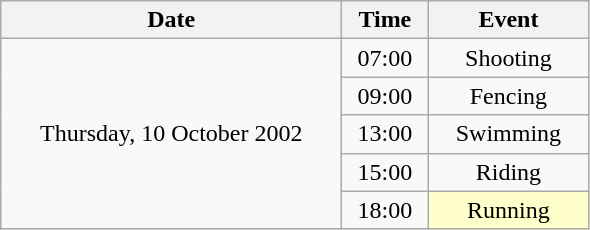<table class = "wikitable" style="text-align:center;">
<tr>
<th width=220>Date</th>
<th width=50>Time</th>
<th width=100>Event</th>
</tr>
<tr>
<td rowspan=5>Thursday, 10 October 2002</td>
<td>07:00</td>
<td>Shooting</td>
</tr>
<tr>
<td>09:00</td>
<td>Fencing</td>
</tr>
<tr>
<td>13:00</td>
<td>Swimming</td>
</tr>
<tr>
<td>15:00</td>
<td>Riding</td>
</tr>
<tr>
<td>18:00</td>
<td bgcolor=ffffcc>Running</td>
</tr>
</table>
